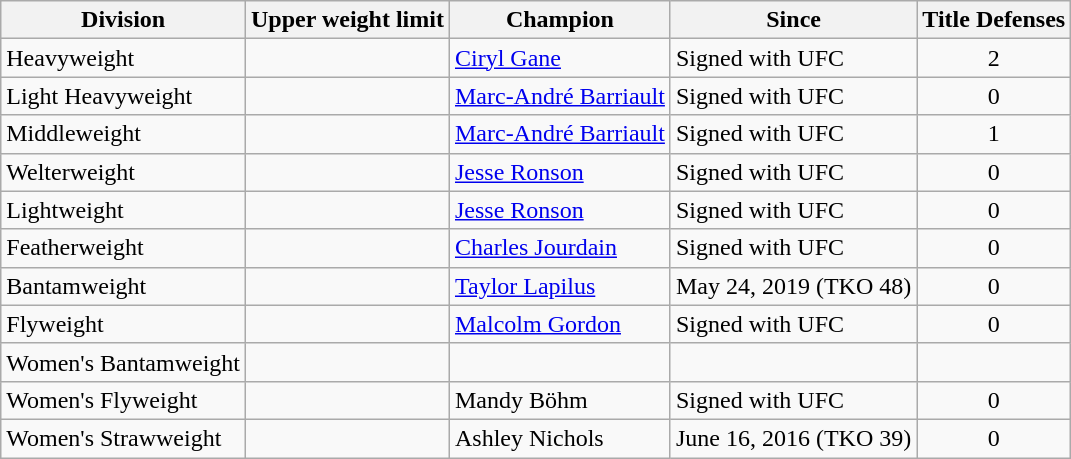<table class="wikitable">
<tr>
<th scope="col">Division</th>
<th scope="col">Upper weight limit</th>
<th scope="col">Champion</th>
<th scope="col">Since</th>
<th scope="col">Title Defenses</th>
</tr>
<tr>
<td>Heavyweight</td>
<td></td>
<td> <a href='#'>Ciryl Gane</a></td>
<td>Signed with UFC</td>
<td style="text-align: center;">2</td>
</tr>
<tr>
<td>Light Heavyweight</td>
<td></td>
<td> <a href='#'>Marc-André Barriault</a></td>
<td>Signed with UFC</td>
<td style="text-align: center;">0</td>
</tr>
<tr>
<td>Middleweight</td>
<td></td>
<td> <a href='#'>Marc-André Barriault</a></td>
<td>Signed with UFC</td>
<td style="text-align: center;">1</td>
</tr>
<tr>
<td>Welterweight</td>
<td></td>
<td> <a href='#'>Jesse Ronson</a></td>
<td>Signed with UFC</td>
<td style="text-align: center;">0</td>
</tr>
<tr>
<td>Lightweight</td>
<td></td>
<td> <a href='#'>Jesse Ronson</a></td>
<td>Signed with UFC</td>
<td style="text-align: center;">0</td>
</tr>
<tr>
<td>Featherweight</td>
<td></td>
<td> <a href='#'>Charles Jourdain</a></td>
<td>Signed with UFC</td>
<td style="text-align: center;">0</td>
</tr>
<tr>
<td>Bantamweight</td>
<td></td>
<td> <a href='#'>Taylor Lapilus</a></td>
<td>May 24, 2019 (TKO 48)</td>
<td style="text-align: center;">0</td>
</tr>
<tr>
<td>Flyweight</td>
<td></td>
<td> <a href='#'>Malcolm Gordon</a></td>
<td>Signed with UFC</td>
<td style="text-align: center;">0</td>
</tr>
<tr>
<td>Women's Bantamweight</td>
<td></td>
<td></td>
<td></td>
<td style="text-align: center;"></td>
</tr>
<tr>
<td>Women's Flyweight</td>
<td></td>
<td> Mandy Böhm</td>
<td>Signed with UFC</td>
<td style="text-align: center;">0</td>
</tr>
<tr>
<td>Women's Strawweight</td>
<td></td>
<td> Ashley Nichols</td>
<td>June 16, 2016 (TKO 39)</td>
<td style="text-align: center;">0</td>
</tr>
</table>
